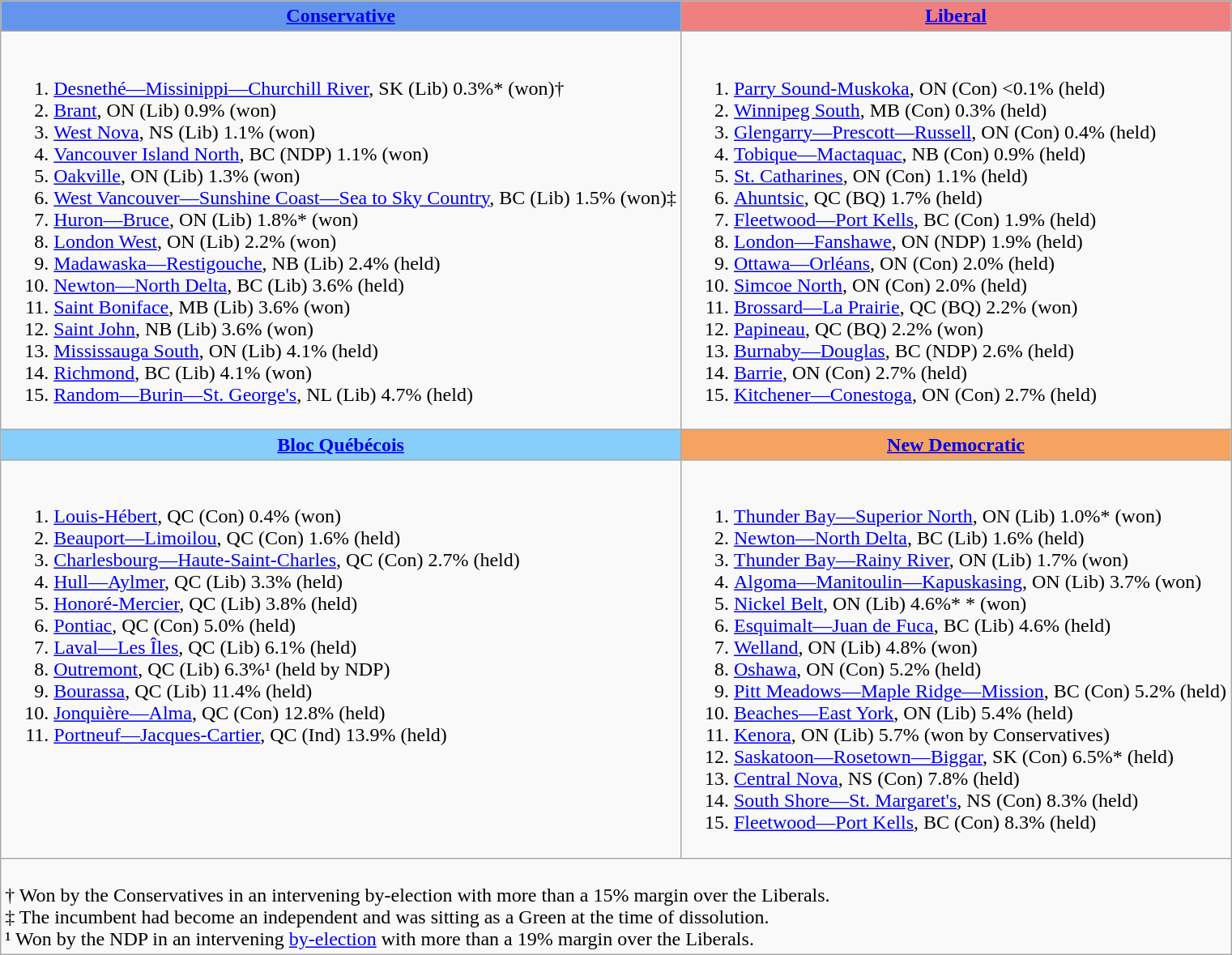<table class="wikitable">
<tr>
<th style="background:#6495ed;"><a href='#'>Conservative</a></th>
<th style="background:#f08080;"><a href='#'>Liberal</a></th>
</tr>
<tr valign="top">
<td><br><ol><li><a href='#'>Desnethé—Missinippi—Churchill River</a>, SK (Lib) 0.3%* (won)†</li><li><a href='#'>Brant</a>, ON (Lib) 0.9% (won)</li><li><a href='#'>West Nova</a>, NS (Lib) 1.1% (won)</li><li><a href='#'>Vancouver Island North</a>, BC (NDP) 1.1% (won)</li><li><a href='#'>Oakville</a>, ON (Lib) 1.3% (won)</li><li><a href='#'>West Vancouver—Sunshine Coast—Sea to Sky Country</a>, BC (Lib) 1.5% (won)‡</li><li><a href='#'>Huron—Bruce</a>, ON (Lib) 1.8%* (won)</li><li><a href='#'>London West</a>, ON (Lib) 2.2% (won)</li><li><a href='#'>Madawaska—Restigouche</a>, NB (Lib) 2.4% (held)</li><li><a href='#'>Newton—North Delta</a>, BC (Lib) 3.6% (held)</li><li><a href='#'>Saint Boniface</a>, MB (Lib) 3.6% (won)</li><li><a href='#'>Saint John</a>, NB (Lib) 3.6% (won)</li><li><a href='#'>Mississauga South</a>, ON (Lib) 4.1% (held)</li><li><a href='#'>Richmond</a>, BC (Lib) 4.1% (won)</li><li><a href='#'>Random—Burin—St. George's</a>, NL (Lib) 4.7% (held)</li></ol></td>
<td><br><ol><li><a href='#'>Parry Sound-Muskoka</a>, ON (Con) <0.1% (held)</li><li><a href='#'>Winnipeg South</a>, MB (Con) 0.3% (held)</li><li><a href='#'>Glengarry—Prescott—Russell</a>, ON (Con) 0.4% (held)</li><li><a href='#'>Tobique—Mactaquac</a>, NB (Con) 0.9% (held)</li><li><a href='#'>St. Catharines</a>, ON (Con) 1.1% (held)</li><li><a href='#'>Ahuntsic</a>, QC (BQ) 1.7% (held)</li><li><a href='#'>Fleetwood—Port Kells</a>, BC (Con) 1.9% (held)</li><li><a href='#'>London—Fanshawe</a>, ON (NDP) 1.9% (held)</li><li><a href='#'>Ottawa—Orléans</a>, ON (Con) 2.0% (held)</li><li><a href='#'>Simcoe North</a>, ON (Con) 2.0% (held)</li><li><a href='#'>Brossard—La Prairie</a>, QC (BQ) 2.2% (won)</li><li><a href='#'>Papineau</a>, QC (BQ) 2.2% (won)</li><li><a href='#'>Burnaby—Douglas</a>, BC (NDP) 2.6% (held)</li><li><a href='#'>Barrie</a>, ON (Con) 2.7% (held)</li><li><a href='#'>Kitchener—Conestoga</a>, ON (Con) 2.7% (held)</li></ol></td>
</tr>
<tr>
<th style="background:#87cefa;"><a href='#'>Bloc Québécois</a></th>
<th style="background:#f4a460;"><a href='#'>New Democratic</a></th>
</tr>
<tr valign="top">
<td><br><ol><li><a href='#'>Louis-Hébert</a>, QC (Con) 0.4% (won)</li><li><a href='#'>Beauport—Limoilou</a>, QC (Con) 1.6% (held)</li><li><a href='#'>Charlesbourg—Haute-Saint-Charles</a>, QC (Con) 2.7% (held)</li><li><a href='#'>Hull—Aylmer</a>, QC (Lib) 3.3% (held)</li><li><a href='#'>Honoré-Mercier</a>, QC (Lib) 3.8% (held)</li><li><a href='#'>Pontiac</a>, QC (Con) 5.0% (held)</li><li><a href='#'>Laval—Les Îles</a>, QC (Lib) 6.1% (held)</li><li><a href='#'>Outremont</a>, QC (Lib) 6.3%¹ (held by NDP)</li><li><a href='#'>Bourassa</a>, QC (Lib) 11.4% (held)</li><li><a href='#'>Jonquière—Alma</a>, QC (Con) 12.8% (held)</li><li><a href='#'>Portneuf—Jacques-Cartier</a>, QC (Ind) 13.9% (held)</li></ol></td>
<td><br><ol><li><a href='#'>Thunder Bay—Superior North</a>, ON (Lib) 1.0%* (won)</li><li><a href='#'>Newton—North Delta</a>, BC (Lib) 1.6% (held)</li><li><a href='#'>Thunder Bay—Rainy River</a>, ON (Lib) 1.7% (won)</li><li><a href='#'>Algoma—Manitoulin—Kapuskasing</a>, ON (Lib) 3.7% (won)</li><li><a href='#'>Nickel Belt</a>, ON (Lib) 4.6%* * (won)</li><li><a href='#'>Esquimalt—Juan de Fuca</a>, BC (Lib) 4.6% (held)</li><li><a href='#'>Welland</a>, ON (Lib) 4.8% (won)</li><li><a href='#'>Oshawa</a>, ON (Con) 5.2% (held)</li><li><a href='#'>Pitt Meadows—Maple Ridge—Mission</a>, BC (Con) 5.2% (held)</li><li><a href='#'>Beaches—East York</a>, ON (Lib) 5.4% (held)</li><li><a href='#'>Kenora</a>, ON (Lib) 5.7% (won by Conservatives)</li><li><a href='#'>Saskatoon—Rosetown—Biggar</a>, SK (Con) 6.5%* (held)</li><li><a href='#'>Central Nova</a>, NS (Con) 7.8% (held)</li><li><a href='#'>South Shore—St. Margaret's</a>, NS (Con) 8.3% (held)</li><li><a href='#'>Fleetwood—Port Kells</a>, BC (Con) 8.3% (held)</li></ol></td>
</tr>
<tr>
<td colspan=2><br>† Won by the Conservatives in an intervening by-election with more than a 15% margin over the Liberals.<br>
‡ The incumbent had become an independent and was sitting as a Green at the time of dissolution.<br>
¹ Won by the NDP in an intervening <a href='#'>by-election</a> with more than a 19% margin over the Liberals.</td>
</tr>
</table>
